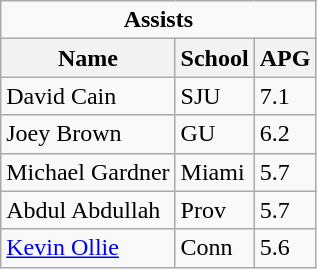<table class="wikitable">
<tr>
<td colspan=3 style="text-align:center;"><strong>Assists</strong></td>
</tr>
<tr>
<th>Name</th>
<th>School</th>
<th>APG</th>
</tr>
<tr>
<td>David Cain</td>
<td>SJU</td>
<td>7.1</td>
</tr>
<tr>
<td>Joey Brown</td>
<td>GU</td>
<td>6.2</td>
</tr>
<tr>
<td>Michael Gardner</td>
<td>Miami</td>
<td>5.7</td>
</tr>
<tr>
<td>Abdul Abdullah</td>
<td>Prov</td>
<td>5.7</td>
</tr>
<tr>
<td><a href='#'>Kevin Ollie</a></td>
<td>Conn</td>
<td>5.6</td>
</tr>
</table>
